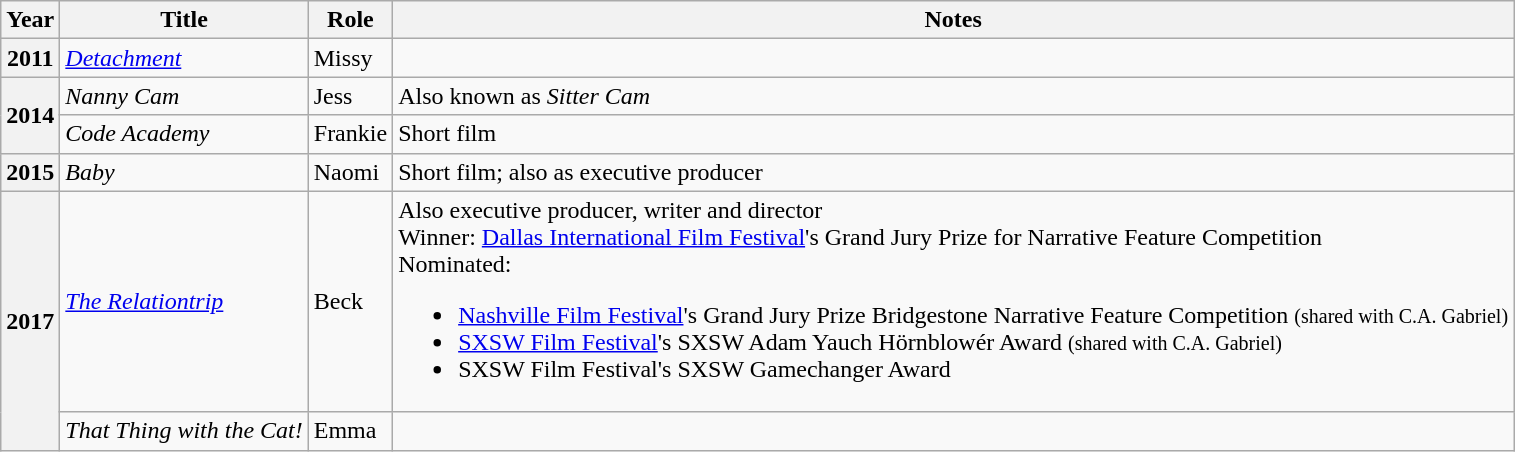<table class="wikitable">
<tr>
<th scope="col">Year</th>
<th scope="col">Title</th>
<th scope="col">Role</th>
<th scope="col">Notes</th>
</tr>
<tr>
<th scope="row">2011</th>
<td><em><a href='#'>Detachment</a></em></td>
<td>Missy</td>
<td></td>
</tr>
<tr>
<th scope="row" rowspan="2">2014</th>
<td><em>Nanny Cam</em></td>
<td>Jess</td>
<td>Also known as <em>Sitter Cam</em></td>
</tr>
<tr>
<td><em>Code Academy</em></td>
<td>Frankie</td>
<td>Short film</td>
</tr>
<tr>
<th scope="row">2015</th>
<td><em>Baby</em></td>
<td>Naomi</td>
<td>Short film; also as executive producer</td>
</tr>
<tr>
<th scope="row" rowspan="2">2017</th>
<td><em><a href='#'>The Relationtrip</a></em></td>
<td>Beck</td>
<td>Also executive producer, writer and director<br>Winner: <a href='#'>Dallas International Film Festival</a>'s Grand Jury Prize for Narrative Feature Competition<br>Nominated:<br><ul><li><a href='#'>Nashville Film Festival</a>'s Grand Jury Prize Bridgestone Narrative Feature Competition <small>(shared with C.A. Gabriel)</small></li><li><a href='#'>SXSW Film Festival</a>'s SXSW Adam Yauch Hörnblowér Award <small>(shared with C.A. Gabriel)</small></li><li>SXSW Film Festival's SXSW Gamechanger Award</li></ul></td>
</tr>
<tr>
<td><em>That Thing with the Cat!</em></td>
<td>Emma</td>
<td></td>
</tr>
</table>
